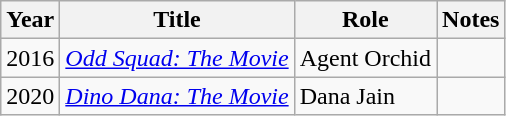<table class="wikitable sortable">
<tr>
<th>Year</th>
<th>Title</th>
<th>Role</th>
<th class="unsortable">Notes</th>
</tr>
<tr>
<td>2016</td>
<td><em><a href='#'>Odd Squad: The Movie</a></em></td>
<td>Agent Orchid</td>
<td></td>
</tr>
<tr>
<td>2020</td>
<td><em><a href='#'>Dino Dana: The Movie</a></em></td>
<td>Dana Jain</td>
<td></td>
</tr>
</table>
